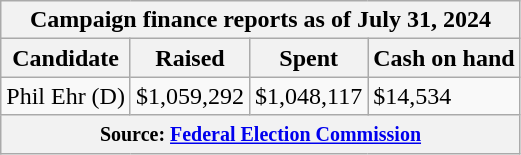<table class="wikitable sortable">
<tr>
<th colspan=4>Campaign finance reports as of July 31, 2024</th>
</tr>
<tr style="text-align:center;">
<th>Candidate</th>
<th>Raised</th>
<th>Spent</th>
<th>Cash on hand</th>
</tr>
<tr>
<td>Phil Ehr (D)</td>
<td>$1,059,292</td>
<td>$1,048,117</td>
<td>$14,534</td>
</tr>
<tr>
<th colspan="4"><small>Source: <a href='#'>Federal Election Commission</a></small></th>
</tr>
</table>
